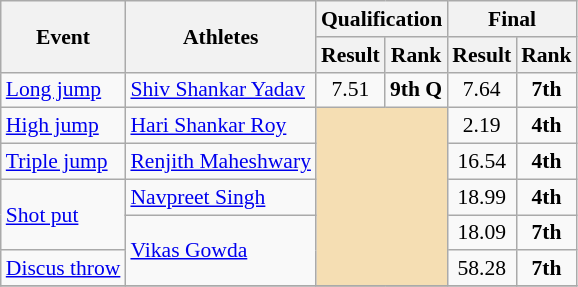<table class=wikitable style="font-size:90%">
<tr>
<th rowspan=2>Event</th>
<th rowspan=2>Athletes</th>
<th colspan=2>Qualification</th>
<th colspan=2>Final</th>
</tr>
<tr>
<th>Result</th>
<th>Rank</th>
<th>Result</th>
<th>Rank</th>
</tr>
<tr>
<td><a href='#'>Long jump</a></td>
<td><a href='#'>Shiv Shankar Yadav</a></td>
<td style="text-align:center">7.51</td>
<td style="text-align:center"><strong>9th Q</strong></td>
<td style="text-align:center">7.64</td>
<td style="text-align:center"><strong>7th</strong></td>
</tr>
<tr>
<td><a href='#'>High jump</a></td>
<td><a href='#'>Hari Shankar Roy</a></td>
<td rowspan=5 colspan="2" style="text-align:center; background:wheat;"></td>
<td style="text-align:center">2.19</td>
<td style="text-align:center"><strong>4th</strong></td>
</tr>
<tr>
<td><a href='#'>Triple jump</a></td>
<td><a href='#'>Renjith Maheshwary</a></td>
<td style="text-align:center">16.54</td>
<td style="text-align:center"><strong>4th</strong></td>
</tr>
<tr>
<td rowspan=2><a href='#'>Shot put</a></td>
<td><a href='#'>Navpreet Singh</a></td>
<td style="text-align:center">18.99</td>
<td style="text-align:center"><strong>4th</strong></td>
</tr>
<tr>
<td rowspan=2><a href='#'>Vikas Gowda</a></td>
<td style="text-align:center">18.09</td>
<td style="text-align:center"><strong>7th</strong></td>
</tr>
<tr>
<td><a href='#'>Discus throw</a></td>
<td style="text-align:center">58.28</td>
<td style="text-align:center"><strong>7th</strong></td>
</tr>
<tr>
</tr>
</table>
